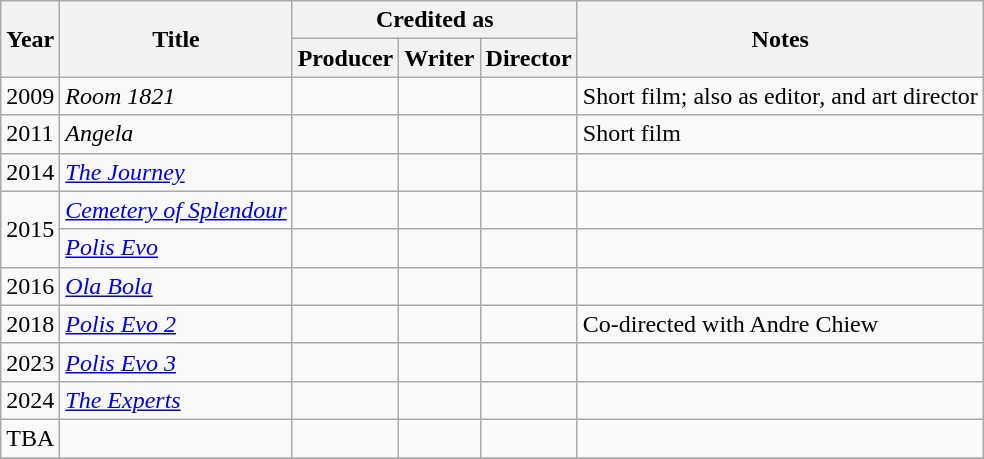<table class="wikitable">
<tr>
<th rowspan="2">Year</th>
<th rowspan="2">Title</th>
<th colspan="3">Credited as</th>
<th rowspan="2">Notes</th>
</tr>
<tr>
<th>Producer</th>
<th>Writer</th>
<th>Director</th>
</tr>
<tr>
<td>2009</td>
<td><em>Room 1821</em></td>
<td></td>
<td></td>
<td></td>
<td>Short film; also as editor, and art director</td>
</tr>
<tr>
<td>2011</td>
<td><em>Angela</em></td>
<td></td>
<td></td>
<td></td>
<td>Short film</td>
</tr>
<tr>
<td>2014</td>
<td><em><a href='#'>The Journey</a></em></td>
<td></td>
<td></td>
<td></td>
<td></td>
</tr>
<tr>
<td rowspan="2">2015</td>
<td><em><a href='#'>Cemetery of Splendour</a></em></td>
<td></td>
<td></td>
<td></td>
<td></td>
</tr>
<tr>
<td><em><a href='#'>Polis Evo</a></em></td>
<td></td>
<td></td>
<td></td>
<td></td>
</tr>
<tr>
<td>2016</td>
<td><em><a href='#'>Ola Bola</a></em></td>
<td></td>
<td></td>
<td></td>
<td></td>
</tr>
<tr>
<td>2018</td>
<td><em><a href='#'>Polis Evo 2</a></em></td>
<td></td>
<td></td>
<td></td>
<td>Co-directed with Andre Chiew</td>
</tr>
<tr>
<td>2023</td>
<td><em><a href='#'>Polis Evo 3</a></em></td>
<td></td>
<td></td>
<td></td>
<td></td>
</tr>
<tr>
<td>2024</td>
<td><em><a href='#'>The Experts</a></em></td>
<td></td>
<td></td>
<td></td>
<td></td>
</tr>
<tr>
<td>TBA</td>
<td></td>
<td></td>
<td></td>
<td></td>
<td></td>
</tr>
<tr>
</tr>
</table>
